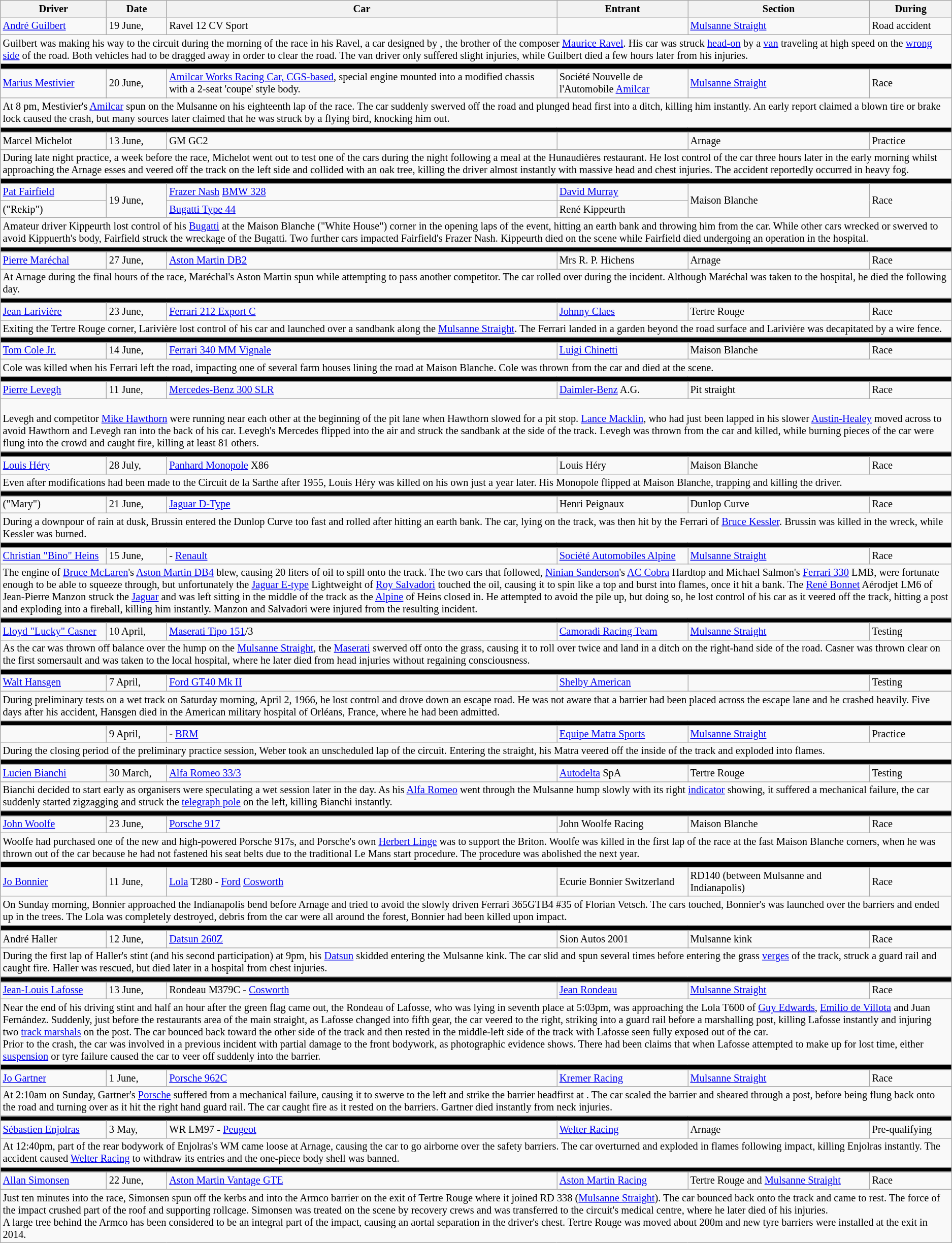<table class="wikitable" style="font-size: 85%;">
<tr>
<th>Driver</th>
<th>Date</th>
<th>Car</th>
<th>Entrant</th>
<th>Section</th>
<th>During</th>
</tr>
<tr>
<td align="left"> <a href='#'>André Guilbert</a></td>
<td>19 June, </td>
<td>Ravel 12 CV Sport</td>
<td> </td>
<td><a href='#'>Mulsanne Straight</a></td>
<td>Road accident</td>
</tr>
<tr>
<td colspan="6">Guilbert was making his way to the circuit during the morning of the race in his Ravel, a car designed by , the brother of the composer <a href='#'>Maurice Ravel</a>. His car was struck <a href='#'>head-on</a> by a <a href='#'>van</a> traveling at high speed on the <a href='#'>wrong side</a> of the road. Both vehicles had to be dragged away in order to clear the road. The van driver only suffered slight injuries, while Guilbert died a few hours later from his injuries.</td>
</tr>
<tr>
<td colspan="6" style="background:#000000;"></td>
</tr>
<tr>
<td align="left"> <a href='#'>Marius Mestivier</a></td>
<td>20 June, </td>
<td><a href='#'>Amilcar Works Racing Car, CGS-based</a>, special engine mounted into a modified chassis with a 2-seat 'coupe' style body.</td>
<td> Société Nouvelle de<br>l'Automobile <a href='#'>Amilcar</a></td>
<td><a href='#'>Mulsanne Straight</a></td>
<td>Race</td>
</tr>
<tr>
<td colspan="6">At 8 pm, Mestivier's <a href='#'>Amilcar</a> spun on the Mulsanne on his eighteenth lap of the race. The car suddenly swerved off the road and plunged head first into a ditch, killing him instantly. An early report claimed a blown tire or brake lock caused the crash, but many sources later claimed that he was struck by a flying bird, knocking him out.</td>
</tr>
<tr>
<td colspan="6" style="background:#000000;"></td>
</tr>
<tr>
<td align="left"> Marcel Michelot</td>
<td>13 June, </td>
<td>GM GC2</td>
<td> </td>
<td>Arnage</td>
<td>Practice</td>
</tr>
<tr>
<td colspan="6">During late night practice, a week before the race, Michelot went out to test one of the cars during the night following a meal at the Hunaudières restaurant. He lost control of the car three hours later in the early morning whilst approaching the Arnage esses and veered off the track on the left side and collided with an oak tree, killing the driver almost instantly with massive head and chest injuries. The accident reportedly occurred in heavy fog.</td>
</tr>
<tr>
<td colspan="6" style="background:#000000;"></td>
</tr>
<tr>
<td align="left">  <a href='#'>Pat Fairfield</a></td>
<td rowspan=2>19 June, </td>
<td><a href='#'>Frazer Nash</a> <a href='#'>BMW 328</a></td>
<td> <a href='#'>David Murray</a></td>
<td rowspan=2>Maison Blanche</td>
<td rowspan=2>Race</td>
</tr>
<tr>
<td align="left">  ("Rekip")</td>
<td><a href='#'>Bugatti Type 44</a></td>
<td> René Kippeurth</td>
</tr>
<tr>
<td colspan="6">Amateur driver Kippeurth lost control of his <a href='#'>Bugatti</a> at the Maison Blanche ("White House") corner in the opening laps of the event, hitting an earth bank and throwing him from the car. While other cars wrecked or swerved to avoid Kippuerth's body, Fairfield struck the wreckage of the Bugatti. Two further cars impacted Fairfield's Frazer Nash. Kippeurth died on the scene while Fairfield died undergoing an operation in the hospital.</td>
</tr>
<tr>
<td colspan="6" style="background:#000000;"></td>
</tr>
<tr>
<td align="left"> <a href='#'>Pierre Maréchal</a></td>
<td>27 June, </td>
<td><a href='#'>Aston Martin DB2</a></td>
<td> Mrs R. P. Hichens</td>
<td>Arnage</td>
<td>Race</td>
</tr>
<tr>
<td colspan="6">At Arnage during the final hours of the race, Maréchal's Aston Martin spun while attempting to pass another competitor.  The car rolled over during the incident. Although Maréchal was taken to the hospital, he died the following day.</td>
</tr>
<tr>
<td colspan="6" style="background:#000000;"></td>
</tr>
<tr>
<td align="left"> <a href='#'>Jean Larivière</a></td>
<td>23 June, </td>
<td><a href='#'>Ferrari 212 Export C</a></td>
<td> <a href='#'>Johnny Claes</a></td>
<td>Tertre Rouge</td>
<td>Race</td>
</tr>
<tr>
<td colspan="6">Exiting the Tertre Rouge corner, Larivière lost control of his car and launched over a sandbank along the <a href='#'>Mulsanne Straight</a>. The Ferrari landed in a garden beyond the road surface and Larivière was decapitated by a wire fence.</td>
</tr>
<tr>
<td colspan="6" style="background:#000000;"></td>
</tr>
<tr>
<td align="left"> <a href='#'>Tom Cole Jr.</a></td>
<td>14 June, </td>
<td><a href='#'>Ferrari 340 MM Vignale</a></td>
<td> <a href='#'>Luigi Chinetti</a></td>
<td>Maison Blanche</td>
<td>Race</td>
</tr>
<tr>
<td colspan="6">Cole was killed when his Ferrari left the road, impacting one of several farm houses lining the road at Maison Blanche. Cole was thrown from the car and died at the scene.</td>
</tr>
<tr>
<td colspan="6" style="background:#000000;"></td>
</tr>
<tr>
<td align="left"> <a href='#'>Pierre Levegh</a></td>
<td>11 June, </td>
<td><a href='#'>Mercedes-Benz 300 SLR</a></td>
<td> <a href='#'>Daimler-Benz</a> A.G.</td>
<td>Pit straight</td>
<td>Race</td>
</tr>
<tr>
<td colspan="6"><br>Levegh and competitor <a href='#'>Mike Hawthorn</a> were running near each other at the beginning of the pit lane when Hawthorn slowed for a pit stop. <a href='#'>Lance Macklin</a>, who had just been lapped in his slower <a href='#'>Austin-Healey</a> moved across to avoid Hawthorn and Levegh ran into the back of his car. Levegh's Mercedes flipped into the air and struck the sandbank at the side of the track. Levegh was thrown from the car and killed, while burning pieces of the car were flung into the crowd and caught fire, killing at least 81 others.</td>
</tr>
<tr>
<td colspan="6" style="background:#000000;"></td>
</tr>
<tr>
<td align="left"> <a href='#'>Louis Héry</a></td>
<td>28 July, </td>
<td><a href='#'>Panhard Monopole</a> X86</td>
<td> Louis Héry</td>
<td>Maison Blanche</td>
<td>Race</td>
</tr>
<tr>
<td colspan="6">Even after modifications had been made to the Circuit de la Sarthe after 1955, Louis Héry was killed on his own just a year later. His Monopole flipped at Maison Blanche, trapping and killing the driver.</td>
</tr>
<tr>
<td colspan="6" style="background:#000000;"></td>
</tr>
<tr>
<td align="left">  ("Mary")</td>
<td>21 June, </td>
<td><a href='#'>Jaguar D-Type</a></td>
<td> Henri Peignaux</td>
<td>Dunlop Curve</td>
<td>Race</td>
</tr>
<tr>
<td colspan="6">During a downpour of rain at dusk, Brussin entered the Dunlop Curve too fast and rolled after hitting an earth bank. The car, lying on the track, was then hit by the Ferrari of <a href='#'>Bruce Kessler</a>. Brussin was killed in the wreck, while Kessler was burned.</td>
</tr>
<tr>
<td colspan="6" style="background:#000000;"></td>
</tr>
<tr>
<td align="left"> <a href='#'>Christian "Bino" Heins</a></td>
<td>15 June, </td>
<td> - <a href='#'>Renault</a></td>
<td> <a href='#'>Société Automobiles Alpine</a></td>
<td><a href='#'>Mulsanne Straight</a></td>
<td>Race</td>
</tr>
<tr>
<td colspan="6">The engine of <a href='#'>Bruce McLaren</a>'s <a href='#'>Aston Martin DB4</a> blew, causing 20 liters of oil to spill onto the track. The two cars that followed, <a href='#'>Ninian Sanderson</a>'s <a href='#'>AC Cobra</a> Hardtop and Michael Salmon's <a href='#'>Ferrari 330</a> LMB, were fortunate enough to be able to squeeze through, but unfortunately the <a href='#'>Jaguar E-type</a> Lightweight of <a href='#'>Roy Salvadori</a> touched the oil, causing it to spin like a top and burst into flames, once it hit a bank. The <a href='#'>René Bonnet</a> Aérodjet LM6 of Jean-Pierre Manzon struck the <a href='#'>Jaguar</a> and was left sitting in the middle of the track as the <a href='#'>Alpine</a> of Heins closed in. He attempted to avoid the pile up, but doing so, he lost control of his car as it veered off the track, hitting a post and exploding into a fireball, killing him instantly. Manzon and Salvadori were injured from the resulting incident.</td>
</tr>
<tr>
<td colspan="6" style="background:#000000;"></td>
</tr>
<tr>
<td align="left"> <a href='#'>Lloyd "Lucky" Casner</a></td>
<td>10 April, </td>
<td><a href='#'>Maserati Tipo 151</a>/3</td>
<td> <a href='#'>Camoradi Racing Team</a></td>
<td><a href='#'>Mulsanne Straight</a></td>
<td>Testing</td>
</tr>
<tr>
<td colspan="6">As the car was thrown off balance over the hump on the <a href='#'>Mulsanne Straight</a>, the <a href='#'>Maserati</a> swerved off onto the grass, causing it to roll over twice and land in a ditch on the right-hand side of the road. Casner was thrown clear on the first somersault and was taken to the local hospital, where he later died from head injuries without regaining consciousness.</td>
</tr>
<tr>
<td colspan="6" style="background:#000000;"></td>
</tr>
<tr>
<td align="left"> <a href='#'>Walt Hansgen</a></td>
<td>7 April, </td>
<td><a href='#'>Ford GT40 Mk II</a></td>
<td> <a href='#'>Shelby American</a></td>
<td></td>
<td>Testing</td>
</tr>
<tr>
<td colspan="6">During preliminary tests on a wet track on Saturday morning, April 2, 1966, he lost control and drove down an escape road. He was not aware that a barrier had been placed across the escape lane and he crashed heavily. Five days after his accident, Hansgen died in the American military hospital of Orléans, France, where he had been admitted.</td>
</tr>
<tr>
<td colspan="6" style="background:#000000;"></td>
</tr>
<tr>
<td align="left"> </td>
<td>9 April, </td>
<td> - <a href='#'>BRM</a></td>
<td> <a href='#'>Equipe Matra Sports</a></td>
<td><a href='#'>Mulsanne Straight</a></td>
<td>Practice</td>
</tr>
<tr>
<td colspan="6">During the closing period of the preliminary practice session, Weber took an unscheduled lap of the circuit. Entering the straight, his Matra veered off the inside of the track and exploded into flames.</td>
</tr>
<tr>
<td colspan="6" style="background:#000000;"></td>
</tr>
<tr>
<td align="left"> <a href='#'>Lucien Bianchi</a></td>
<td>30 March, </td>
<td><a href='#'>Alfa Romeo 33/3</a></td>
<td> <a href='#'>Autodelta</a> SpA</td>
<td>Tertre Rouge</td>
<td>Testing</td>
</tr>
<tr>
<td colspan="6">Bianchi decided to start early as organisers were speculating a wet session later in the day. As his <a href='#'>Alfa Romeo</a> went through the Mulsanne hump slowly with its right <a href='#'>indicator</a> showing, it suffered a mechanical failure, the car suddenly started zigzagging and struck the <a href='#'>telegraph pole</a> on the left, killing Bianchi instantly.</td>
</tr>
<tr>
<td colspan="6" style="background:#000000;"></td>
</tr>
<tr>
<td align="left"> <a href='#'>John Woolfe</a></td>
<td>23 June, </td>
<td><a href='#'>Porsche 917</a></td>
<td> John Woolfe Racing</td>
<td>Maison Blanche</td>
<td>Race</td>
</tr>
<tr>
<td colspan="6">Woolfe had purchased one of the new and high-powered Porsche 917s, and Porsche's own <a href='#'>Herbert Linge</a> was to support the Briton. Woolfe was killed in the first lap of the race at the fast Maison Blanche corners, when he was thrown out of the car because he had not fastened his seat belts due to the traditional Le Mans start procedure. The procedure was abolished the next year.</td>
</tr>
<tr>
<td colspan="6" style="background:#000000;"></td>
</tr>
<tr>
<td align="left"> <a href='#'>Jo Bonnier</a></td>
<td>11 June, </td>
<td><a href='#'>Lola</a> T280 - <a href='#'>Ford</a> <a href='#'>Cosworth</a></td>
<td> Ecurie Bonnier Switzerland</td>
<td>RD140 (between Mulsanne and Indianapolis)</td>
<td>Race</td>
</tr>
<tr>
<td colspan="6">On Sunday morning, Bonnier approached the Indianapolis bend before Arnage and tried to avoid the slowly driven Ferrari 365GTB4 #35 of Florian Vetsch. The cars touched, Bonnier's was launched over the barriers and ended up in the trees. The Lola was completely destroyed, debris from the car were all around the forest, Bonnier had been killed upon impact.</td>
</tr>
<tr>
<td colspan="6" style="background:#000000;"></td>
</tr>
<tr>
<td align="left"> André Haller</td>
<td>12 June, </td>
<td><a href='#'>Datsun 260Z</a></td>
<td> Sion Autos 2001</td>
<td>Mulsanne kink</td>
<td>Race</td>
</tr>
<tr>
<td colspan="6">During the first lap of Haller's stint (and his second participation) at 9pm, his <a href='#'>Datsun</a> skidded entering the Mulsanne kink. The car slid and spun several times before entering the grass <a href='#'>verges</a> of the track, struck a guard rail and caught fire. Haller was rescued, but died later in a hospital from chest injuries.</td>
</tr>
<tr>
<td colspan="6" style="background:#000000;"></td>
</tr>
<tr>
<td align="left"> <a href='#'>Jean-Louis Lafosse</a></td>
<td>13 June, </td>
<td>Rondeau M379C - <a href='#'>Cosworth</a></td>
<td> <a href='#'>Jean Rondeau</a></td>
<td><a href='#'>Mulsanne Straight</a></td>
<td>Race</td>
</tr>
<tr>
<td colspan="6">Near the end of his driving stint and half an hour after the green flag came out, the Rondeau of Lafosse, who was lying in seventh place at 5:03pm, was approaching the Lola T600 of <a href='#'>Guy Edwards</a>, <a href='#'>Emilio de Villota</a> and Juan Fernández. Suddenly, just before the restaurants area of the main straight, as Lafosse changed into fifth gear, the car veered to the right, striking into a guard rail before a marshalling post, killing Lafosse instantly and injuring two <a href='#'>track marshals</a> on the post. The car bounced back toward the other side of the track and then rested in the middle-left side of the track with Lafosse seen fully exposed out of the car.<br>Prior to the crash, the car was involved in a previous incident with partial damage to the front bodywork, as photographic evidence shows. There had been claims that when Lafosse attempted to make up for lost time, either <a href='#'>suspension</a> or tyre failure caused the car to veer off suddenly into the barrier.</td>
</tr>
<tr>
<td colspan="6" style="background:#000000;"></td>
</tr>
<tr>
<td align="left"> <a href='#'>Jo Gartner</a></td>
<td>1 June, </td>
<td><a href='#'>Porsche 962C</a></td>
<td> <a href='#'>Kremer Racing</a></td>
<td><a href='#'>Mulsanne Straight</a></td>
<td>Race</td>
</tr>
<tr>
<td colspan="6">At 2:10am on Sunday, Gartner's <a href='#'>Porsche</a> suffered from a mechanical failure, causing it to swerve to the left and strike the barrier headfirst at . The car scaled the barrier and sheared through a post, before being flung back onto the road and turning over as it hit the right hand guard rail. The car caught fire as it rested on the barriers. Gartner died instantly from neck injuries.</td>
</tr>
<tr>
<td colspan="6" style="background:#000000;"></td>
</tr>
<tr>
<td align="left"> <a href='#'>Sébastien Enjolras</a></td>
<td>3 May, </td>
<td>WR LM97 - <a href='#'>Peugeot</a></td>
<td> <a href='#'>Welter Racing</a></td>
<td>Arnage</td>
<td>Pre-qualifying</td>
</tr>
<tr>
<td colspan="6">At 12:40pm, part of the rear bodywork of Enjolras's WM came loose at Arnage, causing the car to go airborne over the safety barriers. The car overturned and exploded in flames following impact, killing Enjolras instantly. The accident caused <a href='#'>Welter Racing</a> to withdraw its entries and the one-piece body shell was banned.</td>
</tr>
<tr>
<td colspan="6" style="background:#000000;"></td>
</tr>
<tr>
<td align="left"> <a href='#'>Allan Simonsen</a></td>
<td>22 June, </td>
<td><a href='#'>Aston Martin Vantage GTE</a></td>
<td> <a href='#'>Aston Martin Racing</a></td>
<td>Tertre Rouge and <a href='#'>Mulsanne Straight</a></td>
<td>Race</td>
</tr>
<tr>
<td colspan="6">Just ten minutes into the race, Simonsen spun off the kerbs and into the Armco barrier on the exit of Tertre Rouge where it joined RD 338 (<a href='#'>Mulsanne Straight</a>). The car bounced back onto the track and came to rest. The force of the impact crushed part of the roof and supporting rollcage. Simonsen was treated on the scene by recovery crews and was transferred to the circuit's medical centre, where he later died of his injuries.<br>A large tree behind the Armco has been considered to be an integral part of the impact, causing an aortal separation in the driver's chest. Tertre Rouge was moved about 200m and new tyre barriers were installed at the exit in 2014.</td>
</tr>
</table>
